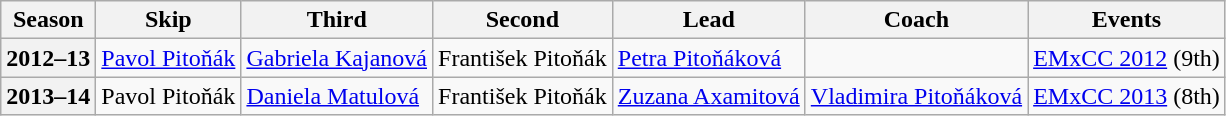<table class="wikitable">
<tr>
<th scope="col">Season</th>
<th scope="col">Skip</th>
<th scope="col">Third</th>
<th scope="col">Second</th>
<th scope="col">Lead</th>
<th scope="col">Coach</th>
<th scope="col">Events</th>
</tr>
<tr>
<th scope="row">2012–13</th>
<td><a href='#'>Pavol Pitoňák</a></td>
<td><a href='#'>Gabriela Kajanová</a></td>
<td>František Pitoňák</td>
<td><a href='#'>Petra Pitoňáková</a></td>
<td></td>
<td><a href='#'>EMxCC 2012</a> (9th)</td>
</tr>
<tr>
<th scope="row">2013–14</th>
<td>Pavol Pitoňák</td>
<td><a href='#'>Daniela Matulová</a></td>
<td>František Pitoňák</td>
<td><a href='#'>Zuzana Axamitová</a></td>
<td><a href='#'>Vladimira Pitoňáková</a></td>
<td><a href='#'>EMxCC 2013</a> (8th)</td>
</tr>
</table>
